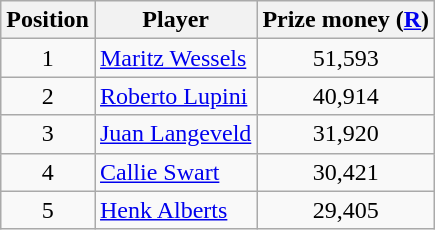<table class=wikitable>
<tr>
<th>Position</th>
<th>Player</th>
<th>Prize money (<a href='#'>R</a>)</th>
</tr>
<tr>
<td align=center>1</td>
<td> <a href='#'>Maritz Wessels</a></td>
<td align=center>51,593</td>
</tr>
<tr>
<td align=center>2</td>
<td> <a href='#'>Roberto Lupini</a></td>
<td align=center>40,914</td>
</tr>
<tr>
<td align=center>3</td>
<td> <a href='#'>Juan Langeveld</a></td>
<td align=center>31,920</td>
</tr>
<tr>
<td align=center>4</td>
<td> <a href='#'>Callie Swart</a></td>
<td align=center>30,421</td>
</tr>
<tr>
<td align=center>5</td>
<td> <a href='#'>Henk Alberts</a></td>
<td align=center>29,405</td>
</tr>
</table>
